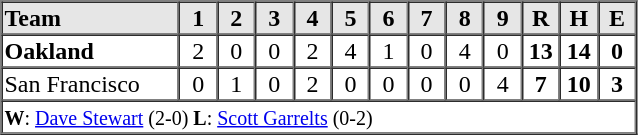<table border=1 cellspacing=0 width=425 style="margin-left:3em;">
<tr style="text-align:center; background-color:#e6e6e6;">
<th align=left width=28%>Team</th>
<th width=6%>1</th>
<th width=6%>2</th>
<th width=6%>3</th>
<th width=6%>4</th>
<th width=6%>5</th>
<th width=6%>6</th>
<th width=6%>7</th>
<th width=6%>8</th>
<th width=6%>9</th>
<th width=6%>R</th>
<th width=6%>H</th>
<th width=6%>E</th>
</tr>
<tr style="text-align:center;">
<td align=left><strong>Oakland</strong></td>
<td>2</td>
<td>0</td>
<td>0</td>
<td>2</td>
<td>4</td>
<td>1</td>
<td>0</td>
<td>4</td>
<td>0</td>
<td><strong>13</strong></td>
<td><strong>14</strong></td>
<td><strong>0</strong></td>
</tr>
<tr style="text-align:center;">
<td align=left>San Francisco</td>
<td>0</td>
<td>1</td>
<td>0</td>
<td>2</td>
<td>0</td>
<td>0</td>
<td>0</td>
<td>0</td>
<td>4</td>
<td><strong>7</strong></td>
<td><strong>10</strong></td>
<td><strong>3</strong></td>
</tr>
<tr style="text-align:left;">
<td colspan=13><small><strong>W</strong>: <a href='#'>Dave Stewart</a> (2-0)   <strong>L</strong>: <a href='#'>Scott Garrelts</a> (0-2)  </small></td>
</tr>
<tr style="text-align:left;">
</tr>
</table>
